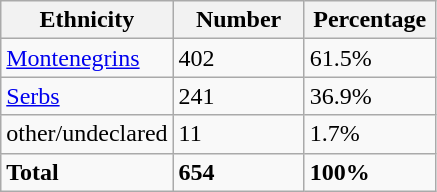<table class="wikitable">
<tr>
<th width="100px">Ethnicity</th>
<th width="80px">Number</th>
<th width="80px">Percentage</th>
</tr>
<tr>
<td><a href='#'>Montenegrins</a></td>
<td>402</td>
<td>61.5%</td>
</tr>
<tr>
<td><a href='#'>Serbs</a></td>
<td>241</td>
<td>36.9%</td>
</tr>
<tr>
<td>other/undeclared</td>
<td>11</td>
<td>1.7%</td>
</tr>
<tr>
<td><strong>Total</strong></td>
<td><strong>654</strong></td>
<td><strong>100%</strong></td>
</tr>
</table>
